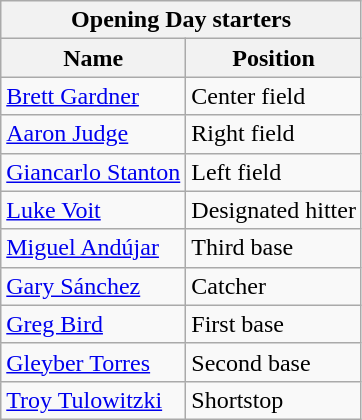<table class="wikitable" style="text-align:left">
<tr>
<th colspan="2">Opening Day starters</th>
</tr>
<tr>
<th>Name</th>
<th>Position</th>
</tr>
<tr>
<td><a href='#'>Brett Gardner</a></td>
<td>Center field</td>
</tr>
<tr>
<td><a href='#'>Aaron Judge</a></td>
<td>Right field</td>
</tr>
<tr>
<td><a href='#'>Giancarlo Stanton</a></td>
<td>Left field</td>
</tr>
<tr>
<td><a href='#'>Luke Voit</a></td>
<td>Designated hitter</td>
</tr>
<tr>
<td><a href='#'>Miguel Andújar</a></td>
<td>Third base</td>
</tr>
<tr>
<td><a href='#'>Gary Sánchez</a></td>
<td>Catcher</td>
</tr>
<tr>
<td><a href='#'>Greg Bird</a></td>
<td>First base</td>
</tr>
<tr>
<td><a href='#'>Gleyber Torres</a></td>
<td>Second base</td>
</tr>
<tr>
<td><a href='#'>Troy Tulowitzki</a></td>
<td>Shortstop</td>
</tr>
</table>
